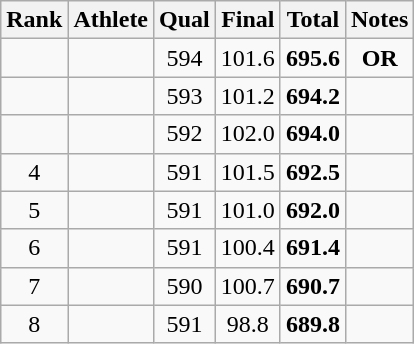<table class="wikitable sortable" style="text-align: center">
<tr>
<th>Rank</th>
<th>Athlete</th>
<th>Qual</th>
<th>Final</th>
<th>Total</th>
<th>Notes</th>
</tr>
<tr>
<td></td>
<td align=left></td>
<td>594</td>
<td>101.6</td>
<td><strong>695.6</strong></td>
<td><strong>OR</strong></td>
</tr>
<tr>
<td></td>
<td align=left></td>
<td>593</td>
<td>101.2</td>
<td><strong>694.2</strong></td>
<td></td>
</tr>
<tr>
<td></td>
<td align=left></td>
<td>592</td>
<td>102.0</td>
<td><strong>694.0</strong></td>
<td></td>
</tr>
<tr>
<td>4</td>
<td align=left></td>
<td>591</td>
<td>101.5</td>
<td><strong>692.5</strong></td>
<td></td>
</tr>
<tr>
<td>5</td>
<td align=left></td>
<td>591</td>
<td>101.0</td>
<td><strong>692.0</strong></td>
<td></td>
</tr>
<tr>
<td>6</td>
<td align=left></td>
<td>591</td>
<td>100.4</td>
<td><strong>691.4</strong></td>
<td></td>
</tr>
<tr>
<td>7</td>
<td align=left></td>
<td>590</td>
<td>100.7</td>
<td><strong>690.7</strong></td>
<td></td>
</tr>
<tr>
<td>8</td>
<td align=left></td>
<td>591</td>
<td>98.8</td>
<td><strong>689.8</strong></td>
<td></td>
</tr>
</table>
